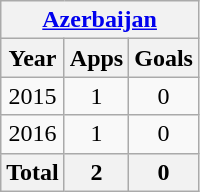<table class="wikitable" style="text-align:center">
<tr>
<th colspan=3><a href='#'>Azerbaijan</a></th>
</tr>
<tr>
<th>Year</th>
<th>Apps</th>
<th>Goals</th>
</tr>
<tr>
<td>2015</td>
<td>1</td>
<td>0</td>
</tr>
<tr>
<td>2016</td>
<td>1</td>
<td>0</td>
</tr>
<tr>
<th>Total</th>
<th>2</th>
<th>0</th>
</tr>
</table>
